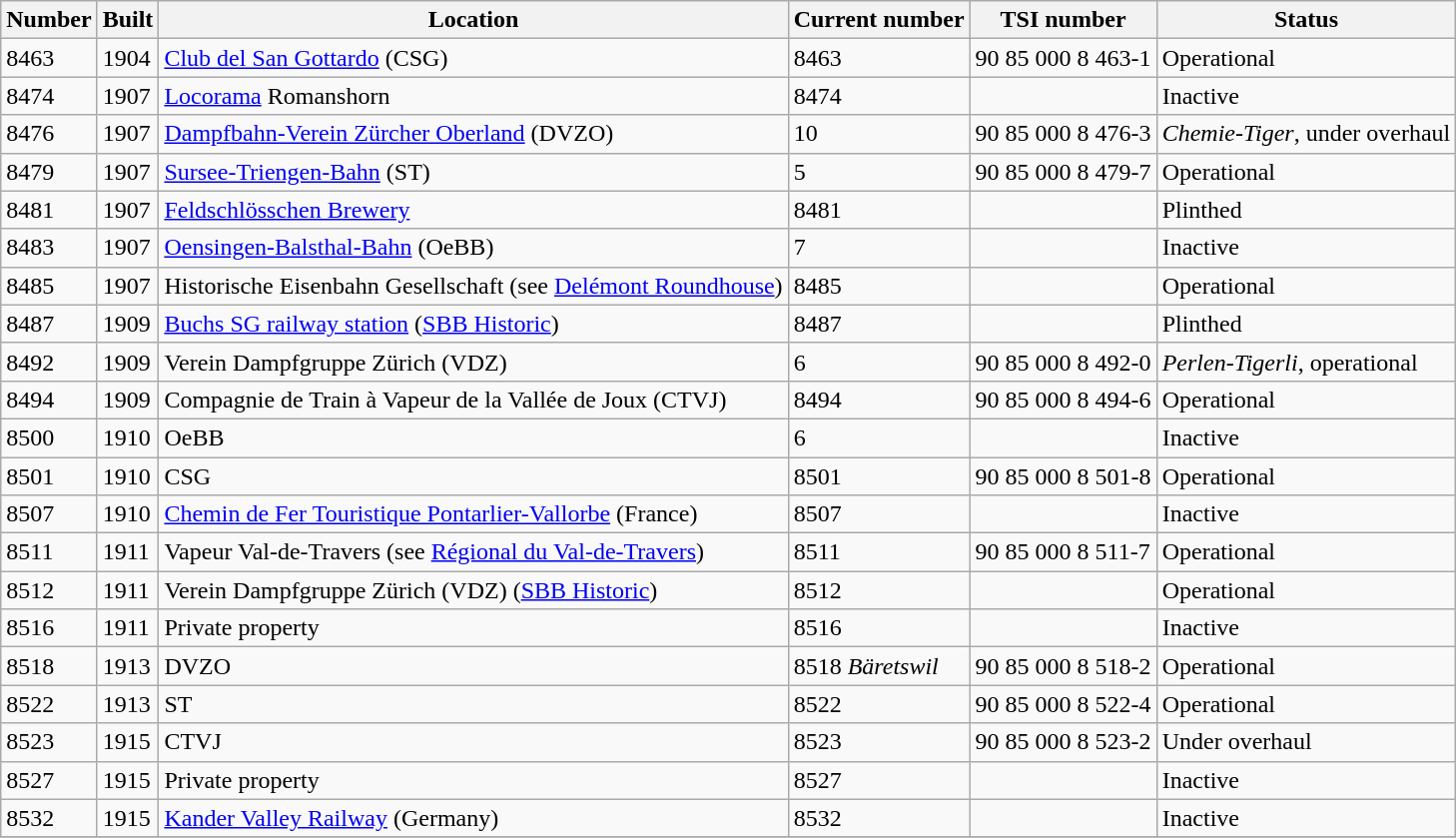<table class="wikitable">
<tr>
<th>Number</th>
<th>Built</th>
<th>Location</th>
<th>Current number</th>
<th>TSI number</th>
<th>Status</th>
</tr>
<tr>
<td>8463</td>
<td>1904</td>
<td><a href='#'>Club del San Gottardo</a> (CSG)</td>
<td>8463</td>
<td>90 85 000 8 463-1</td>
<td>Operational</td>
</tr>
<tr>
<td>8474</td>
<td>1907</td>
<td><a href='#'>Locorama</a> Romanshorn</td>
<td>8474</td>
<td></td>
<td>Inactive</td>
</tr>
<tr>
<td>8476</td>
<td>1907</td>
<td><a href='#'>Dampfbahn-Verein Zürcher Oberland</a> (DVZO)</td>
<td>10</td>
<td>90 85 000 8 476-3</td>
<td><em>Chemie-Tiger</em>, under overhaul</td>
</tr>
<tr>
<td>8479</td>
<td>1907</td>
<td><a href='#'>Sursee-Triengen-Bahn</a> (ST)</td>
<td>5</td>
<td>90 85 000 8 479-7</td>
<td>Operational</td>
</tr>
<tr>
<td>8481</td>
<td>1907</td>
<td><a href='#'>Feldschlösschen Brewery</a></td>
<td>8481</td>
<td></td>
<td>Plinthed</td>
</tr>
<tr>
<td>8483</td>
<td>1907</td>
<td><a href='#'>Oensingen-Balsthal-Bahn</a> (OeBB)</td>
<td>7</td>
<td></td>
<td>Inactive</td>
</tr>
<tr>
<td>8485</td>
<td>1907</td>
<td>Historische Eisenbahn Gesellschaft (see <a href='#'>Delémont Roundhouse</a>)</td>
<td>8485</td>
<td></td>
<td>Operational</td>
</tr>
<tr>
<td>8487</td>
<td>1909</td>
<td><a href='#'>Buchs SG railway station</a> (<a href='#'>SBB Historic</a>)</td>
<td>8487</td>
<td></td>
<td>Plinthed</td>
</tr>
<tr>
<td>8492</td>
<td>1909</td>
<td>Verein Dampfgruppe Zürich (VDZ)</td>
<td>6</td>
<td>90 85 000 8 492-0</td>
<td><em>Perlen-Tigerli</em>, operational</td>
</tr>
<tr>
<td>8494</td>
<td>1909</td>
<td>Compagnie de Train à Vapeur de la Vallée de Joux (CTVJ)</td>
<td>8494</td>
<td>90 85 000 8 494-6</td>
<td>Operational</td>
</tr>
<tr>
<td>8500</td>
<td>1910</td>
<td>OeBB</td>
<td>6</td>
<td></td>
<td>Inactive</td>
</tr>
<tr>
<td>8501</td>
<td>1910</td>
<td>CSG</td>
<td>8501</td>
<td>90 85 000 8 501-8</td>
<td>Operational</td>
</tr>
<tr>
<td>8507</td>
<td>1910</td>
<td><a href='#'>Chemin de Fer Touristique Pontarlier-Vallorbe</a> (France)</td>
<td>8507</td>
<td></td>
<td>Inactive</td>
</tr>
<tr>
<td>8511</td>
<td>1911</td>
<td>Vapeur Val-de-Travers (see <a href='#'>Régional du Val-de-Travers</a>)</td>
<td>8511</td>
<td>90 85 000 8 511-7</td>
<td>Operational</td>
</tr>
<tr>
<td>8512</td>
<td>1911</td>
<td>Verein Dampfgruppe Zürich (VDZ) (<a href='#'>SBB Historic</a>)</td>
<td>8512</td>
<td></td>
<td>Operational</td>
</tr>
<tr>
<td>8516</td>
<td>1911</td>
<td>Private property</td>
<td>8516</td>
<td></td>
<td>Inactive</td>
</tr>
<tr>
<td>8518</td>
<td>1913</td>
<td>DVZO</td>
<td>8518 <em>Bäretswil</em></td>
<td>90 85 000 8 518-2</td>
<td>Operational</td>
</tr>
<tr>
<td>8522</td>
<td>1913</td>
<td>ST</td>
<td>8522</td>
<td>90 85 000 8 522-4</td>
<td>Operational</td>
</tr>
<tr>
<td>8523</td>
<td>1915</td>
<td>CTVJ</td>
<td>8523</td>
<td>90 85 000 8 523-2</td>
<td>Under overhaul</td>
</tr>
<tr>
<td>8527</td>
<td>1915</td>
<td>Private property</td>
<td>8527</td>
<td></td>
<td>Inactive</td>
</tr>
<tr>
<td>8532</td>
<td>1915</td>
<td><a href='#'>Kander Valley Railway</a> (Germany)</td>
<td>8532</td>
<td></td>
<td>Inactive</td>
</tr>
<tr>
</tr>
</table>
